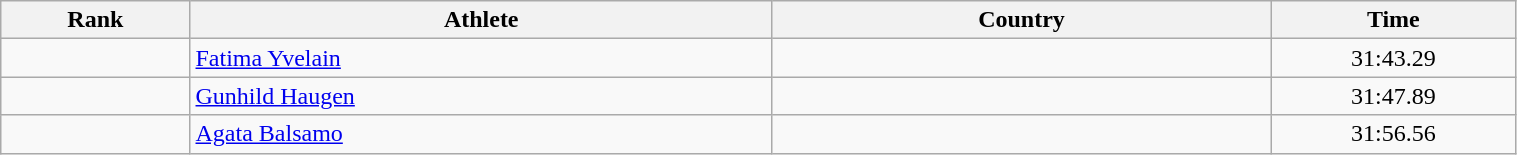<table class="wikitable" width=80% style="font-size:100%; text-align:left;">
<tr>
<th width = 60>Rank</th>
<th width = 200>Athlete</th>
<th width = 170>Country</th>
<th width = 80>Time</th>
</tr>
<tr>
<td align=center></td>
<td><a href='#'>Fatima Yvelain</a></td>
<td></td>
<td align=center>31:43.29</td>
</tr>
<tr>
<td align=center></td>
<td><a href='#'>Gunhild Haugen</a></td>
<td></td>
<td align=center>31:47.89</td>
</tr>
<tr>
<td align=center></td>
<td><a href='#'>Agata Balsamo</a></td>
<td></td>
<td align=center>31:56.56</td>
</tr>
</table>
